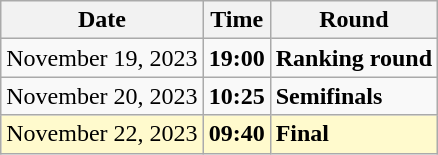<table class="wikitable">
<tr>
<th>Date</th>
<th>Time</th>
<th>Round</th>
</tr>
<tr>
<td>November 19, 2023</td>
<td><strong>19:00</strong></td>
<td><strong>Ranking round</strong></td>
</tr>
<tr>
<td>November 20, 2023</td>
<td><strong>10:25</strong></td>
<td><strong>Semifinals</strong></td>
</tr>
<tr style=background:lemonchiffon>
<td>November 22, 2023</td>
<td><strong>09:40</strong></td>
<td><strong>Final</strong></td>
</tr>
</table>
